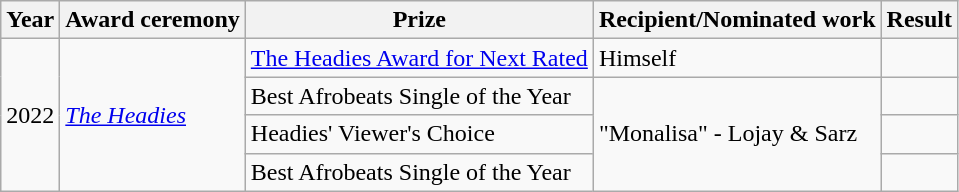<table class ="wikitable">
<tr>
<th>Year</th>
<th>Award ceremony</th>
<th>Prize</th>
<th>Recipient/Nominated work</th>
<th>Result</th>
</tr>
<tr>
<td rowspan="5">2022</td>
<td rowspan="5"><em><a href='#'>The Headies</a></em></td>
<td><a href='#'>The Headies Award for Next Rated</a></td>
<td>Himself</td>
<td></td>
</tr>
<tr>
<td>Best Afrobeats Single of the Year</td>
<td rowspan="3">"Monalisa" - Lojay & Sarz</td>
<td></td>
</tr>
<tr>
<td>Headies' Viewer's Choice</td>
<td></td>
</tr>
<tr>
<td>Best Afrobeats Single of the Year</td>
<td></td>
</tr>
</table>
